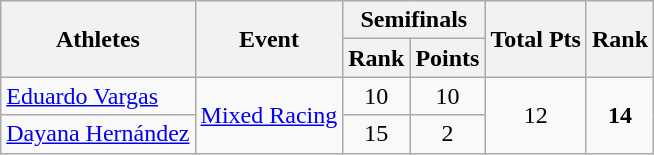<table class="wikitable">
<tr>
<th rowspan="2">Athletes</th>
<th rowspan="2">Event</th>
<th colspan="2">Semifinals</th>
<th rowspan="2">Total Pts</th>
<th rowspan="2">Rank</th>
</tr>
<tr>
<th>Rank</th>
<th>Points</th>
</tr>
<tr align="center">
<td align="left"><a href='#'>Eduardo Vargas</a></td>
<td rowspan="2" align="left"><a href='#'>Mixed Racing</a></td>
<td>10</td>
<td>10</td>
<td rowspan="2">12</td>
<td rowspan="2"><strong>14</strong></td>
</tr>
<tr align="center">
<td align="left"><a href='#'>Dayana Hernández</a></td>
<td>15</td>
<td>2</td>
</tr>
</table>
